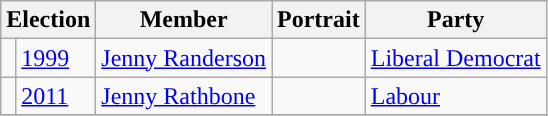<table class="wikitable">
<tr>
<th colspan="2">Election</th>
<th>Member</th>
<th>Portrait</th>
<th>Party</th>
</tr>
<tr>
<td style="background-color: "></td>
<td><a href='#'>1999</a></td>
<td><a href='#'>Jenny Randerson</a></td>
<td></td>
<td><a href='#'>Liberal Democrat</a></td>
</tr>
<tr>
<td style="background-color: "></td>
<td><a href='#'>2011</a></td>
<td><a href='#'>Jenny Rathbone</a></td>
<td></td>
<td><a href='#'>Labour</a></td>
</tr>
<tr>
</tr>
</table>
